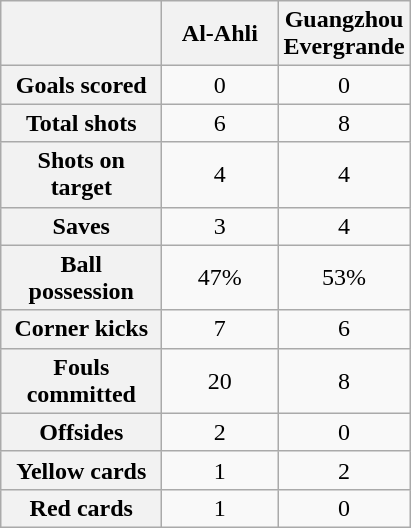<table class="wikitable plainrowheaders" style="text-align: center">
<tr>
<th scope="col" style="width:100px;"></th>
<th scope="col" style="width:70px;">Al-Ahli</th>
<th scope="col" style="width:70px;">Guangzhou Evergrande</th>
</tr>
<tr>
<th scope=row>Goals scored</th>
<td>0</td>
<td>0</td>
</tr>
<tr>
<th scope=row>Total shots</th>
<td>6</td>
<td>8</td>
</tr>
<tr>
<th scope=row>Shots on target</th>
<td>4</td>
<td>4</td>
</tr>
<tr>
<th scope=row>Saves</th>
<td>3</td>
<td>4</td>
</tr>
<tr>
<th scope=row>Ball possession</th>
<td>47%</td>
<td>53%</td>
</tr>
<tr>
<th scope=row>Corner kicks</th>
<td>7</td>
<td>6</td>
</tr>
<tr>
<th scope=row>Fouls committed</th>
<td>20</td>
<td>8</td>
</tr>
<tr>
<th scope=row>Offsides</th>
<td>2</td>
<td>0</td>
</tr>
<tr>
<th scope=row>Yellow cards</th>
<td>1</td>
<td>2</td>
</tr>
<tr>
<th scope=row>Red cards</th>
<td>1</td>
<td>0</td>
</tr>
</table>
